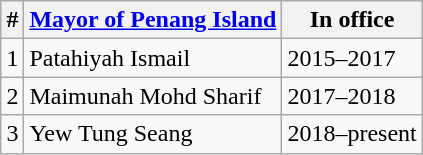<table class="wikitable mw-collapsible" style="float:right; margin:10px">
<tr>
<th>#</th>
<th><a href='#'>Mayor of Penang Island</a></th>
<th>In office</th>
</tr>
<tr>
<td>1</td>
<td>Patahiyah Ismail</td>
<td>2015–2017</td>
</tr>
<tr>
<td>2</td>
<td>Maimunah Mohd Sharif</td>
<td>2017–2018</td>
</tr>
<tr>
<td>3</td>
<td>Yew Tung Seang</td>
<td>2018–present</td>
</tr>
</table>
